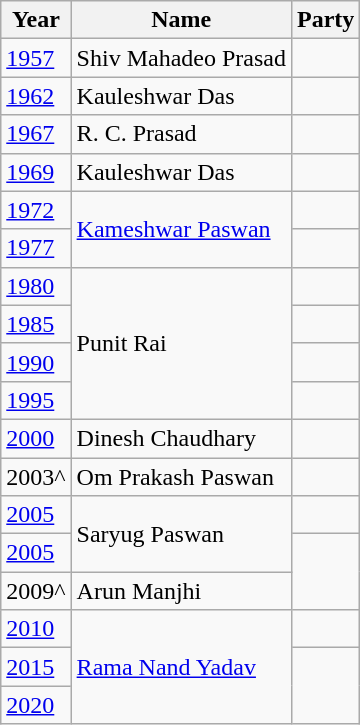<table class="wikitable sortable">
<tr>
<th>Year</th>
<th>Name</th>
<th colspan="2">Party</th>
</tr>
<tr>
<td><a href='#'>1957</a></td>
<td>Shiv Mahadeo Prasad</td>
<td></td>
</tr>
<tr>
<td><a href='#'>1962</a></td>
<td>Kauleshwar Das</td>
<td></td>
</tr>
<tr>
<td><a href='#'>1967</a></td>
<td>R. C. Prasad</td>
<td></td>
</tr>
<tr>
<td><a href='#'>1969</a></td>
<td>Kauleshwar Das</td>
<td></td>
</tr>
<tr>
<td><a href='#'>1972</a></td>
<td rowspan="2"><a href='#'>Kameshwar Paswan</a></td>
<td></td>
</tr>
<tr>
<td><a href='#'>1977</a></td>
<td></td>
</tr>
<tr>
<td><a href='#'>1980</a></td>
<td rowspan="4">Punit Rai</td>
<td></td>
</tr>
<tr>
<td><a href='#'>1985</a></td>
<td></td>
</tr>
<tr>
<td><a href='#'>1990</a></td>
<td></td>
</tr>
<tr>
<td><a href='#'>1995</a></td>
</tr>
<tr>
<td><a href='#'>2000</a></td>
<td>Dinesh Chaudhary</td>
<td></td>
</tr>
<tr>
<td>2003^</td>
<td>Om Prakash Paswan</td>
</tr>
<tr>
<td><a href='#'>2005</a></td>
<td rowspan="2">Saryug Paswan</td>
<td></td>
</tr>
<tr>
<td><a href='#'>2005</a></td>
</tr>
<tr>
<td>2009^</td>
<td>Arun Manjhi</td>
</tr>
<tr>
<td><a href='#'>2010</a></td>
<td rowspan="3"><a href='#'>Rama Nand Yadav</a></td>
<td></td>
</tr>
<tr>
<td><a href='#'>2015</a></td>
</tr>
<tr>
<td><a href='#'>2020</a></td>
</tr>
</table>
